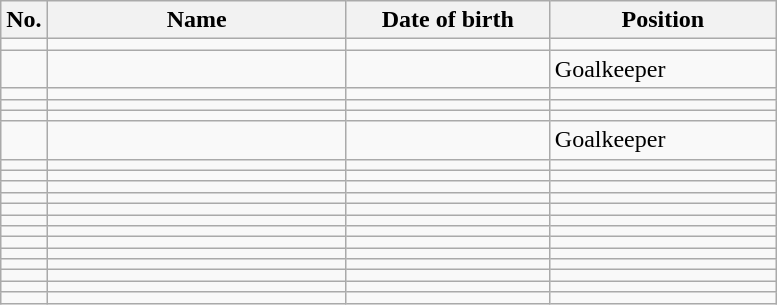<table class="wikitable sortable" style=font-size:100%; text-align:center;>
<tr>
<th>No.</th>
<th style=width:12em>Name</th>
<th style=width:8em>Date of birth</th>
<th style=width:9em>Position</th>
</tr>
<tr>
<td></td>
<td align=left></td>
<td align=right></td>
<td></td>
</tr>
<tr>
<td></td>
<td align=left></td>
<td align=right></td>
<td>Goalkeeper</td>
</tr>
<tr>
<td></td>
<td align=left></td>
<td align=right></td>
<td></td>
</tr>
<tr>
<td></td>
<td align=left></td>
<td align=right></td>
<td></td>
</tr>
<tr>
<td></td>
<td align=left></td>
<td align=right></td>
<td></td>
</tr>
<tr>
<td></td>
<td align=left></td>
<td align=right></td>
<td>Goalkeeper</td>
</tr>
<tr>
<td></td>
<td align=left></td>
<td align=right></td>
<td></td>
</tr>
<tr>
<td></td>
<td align=left></td>
<td align=right></td>
<td></td>
</tr>
<tr>
<td></td>
<td align=left></td>
<td align=right></td>
<td></td>
</tr>
<tr>
<td></td>
<td align=left></td>
<td align=right></td>
<td></td>
</tr>
<tr>
<td></td>
<td align=left></td>
<td align=right></td>
<td></td>
</tr>
<tr>
<td></td>
<td align=left></td>
<td align=right></td>
<td></td>
</tr>
<tr>
<td></td>
<td align=left></td>
<td align=right></td>
<td></td>
</tr>
<tr>
<td></td>
<td align=left></td>
<td align=right></td>
<td></td>
</tr>
<tr>
<td></td>
<td align=left></td>
<td align=right></td>
<td></td>
</tr>
<tr>
<td></td>
<td align=left></td>
<td align=right></td>
<td></td>
</tr>
<tr>
<td></td>
<td align=left></td>
<td align=right></td>
<td></td>
</tr>
<tr>
<td></td>
<td align=left></td>
<td align=right></td>
<td></td>
</tr>
<tr>
<td></td>
<td align=left></td>
<td align=right></td>
<td></td>
</tr>
</table>
